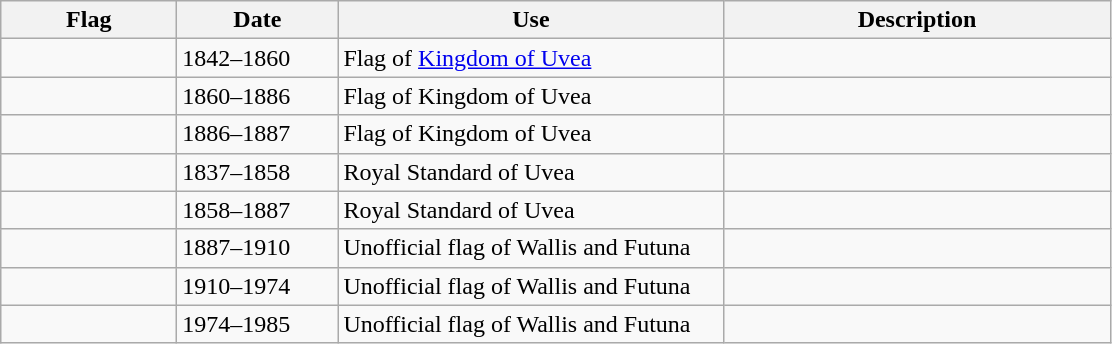<table class="wikitable">
<tr>
<th style="width:110px;">Flag</th>
<th style="width:100px;">Date</th>
<th style="width:250px;">Use</th>
<th style="width:250px;">Description</th>
</tr>
<tr>
<td></td>
<td>1842–1860</td>
<td>Flag of <a href='#'>Kingdom of Uvea</a></td>
<td></td>
</tr>
<tr>
<td></td>
<td>1860–1886</td>
<td>Flag of Kingdom of Uvea</td>
<td></td>
</tr>
<tr>
<td></td>
<td>1886–1887</td>
<td>Flag of Kingdom of Uvea</td>
<td></td>
</tr>
<tr>
<td></td>
<td>1837–1858</td>
<td>Royal Standard of Uvea</td>
<td></td>
</tr>
<tr>
<td></td>
<td>1858–1887</td>
<td>Royal Standard of Uvea</td>
<td></td>
</tr>
<tr>
<td></td>
<td>1887–1910</td>
<td>Unofficial flag of Wallis and Futuna</td>
<td></td>
</tr>
<tr>
<td></td>
<td>1910–1974</td>
<td>Unofficial flag of Wallis and Futuna</td>
<td></td>
</tr>
<tr>
<td></td>
<td>1974–1985</td>
<td>Unofficial flag of Wallis and Futuna</td>
<td></td>
</tr>
</table>
